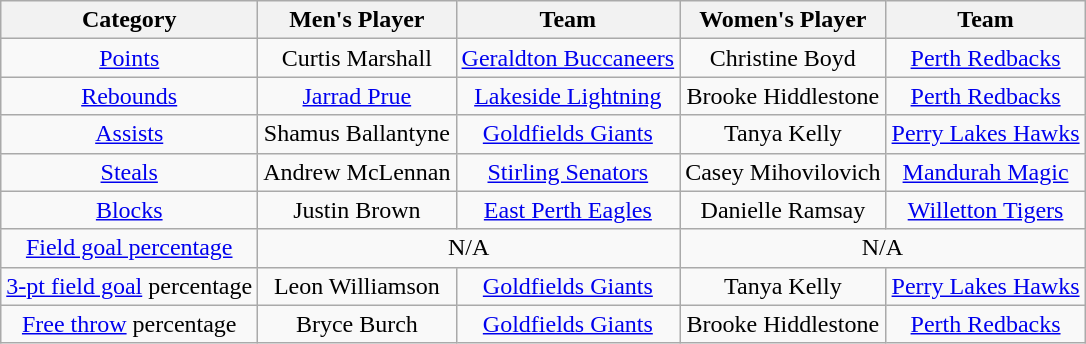<table class="wikitable" style="text-align:center">
<tr>
<th>Category</th>
<th>Men's Player</th>
<th>Team</th>
<th>Women's Player</th>
<th>Team</th>
</tr>
<tr>
<td><a href='#'>Points</a></td>
<td>Curtis Marshall</td>
<td><a href='#'>Geraldton Buccaneers</a></td>
<td>Christine Boyd</td>
<td><a href='#'>Perth Redbacks</a></td>
</tr>
<tr>
<td><a href='#'>Rebounds</a></td>
<td><a href='#'>Jarrad Prue</a></td>
<td><a href='#'>Lakeside Lightning</a></td>
<td>Brooke Hiddlestone</td>
<td><a href='#'>Perth Redbacks</a></td>
</tr>
<tr>
<td><a href='#'>Assists</a></td>
<td>Shamus Ballantyne</td>
<td><a href='#'>Goldfields Giants</a></td>
<td>Tanya Kelly</td>
<td><a href='#'>Perry Lakes Hawks</a></td>
</tr>
<tr>
<td><a href='#'>Steals</a></td>
<td>Andrew McLennan</td>
<td><a href='#'>Stirling Senators</a></td>
<td>Casey Mihovilovich</td>
<td><a href='#'>Mandurah Magic</a></td>
</tr>
<tr>
<td><a href='#'>Blocks</a></td>
<td>Justin Brown</td>
<td><a href='#'>East Perth Eagles</a></td>
<td>Danielle Ramsay</td>
<td><a href='#'>Willetton Tigers</a></td>
</tr>
<tr>
<td><a href='#'>Field goal percentage</a></td>
<td colspan=2>N/A</td>
<td colspan=2>N/A</td>
</tr>
<tr>
<td><a href='#'>3-pt field goal</a> percentage</td>
<td>Leon Williamson</td>
<td><a href='#'>Goldfields Giants</a></td>
<td>Tanya Kelly</td>
<td><a href='#'>Perry Lakes Hawks</a></td>
</tr>
<tr>
<td><a href='#'>Free throw</a> percentage</td>
<td>Bryce Burch</td>
<td><a href='#'>Goldfields Giants</a></td>
<td>Brooke Hiddlestone</td>
<td><a href='#'>Perth Redbacks</a></td>
</tr>
</table>
